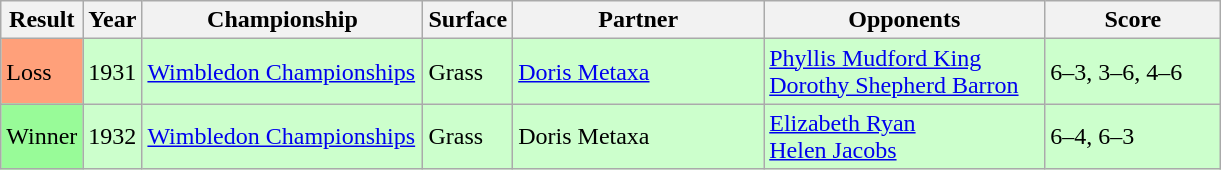<table class="sortable wikitable">
<tr>
<th style="width:40px">Result</th>
<th style="width:30px">Year</th>
<th style="width:180px">Championship</th>
<th style="width:50px">Surface</th>
<th style="width:160px">Partner</th>
<th style="width:180px">Opponents</th>
<th style="width:110px" class="unsortable">Score</th>
</tr>
<tr style="background:#cfc;">
<td style="background:#ffa07a;">Loss</td>
<td>1931</td>
<td><a href='#'>Wimbledon Championships</a></td>
<td>Grass</td>
<td> <a href='#'>Doris Metaxa</a></td>
<td> <a href='#'>Phyllis Mudford King</a> <br>   <a href='#'>Dorothy Shepherd Barron</a></td>
<td>6–3, 3–6, 4–6</td>
</tr>
<tr style="background:#cfc;">
<td bgcolor="98FB98">Winner</td>
<td>1932</td>
<td><a href='#'>Wimbledon Championships</a></td>
<td>Grass</td>
<td> Doris Metaxa</td>
<td> <a href='#'>Elizabeth Ryan</a> <br>  <a href='#'>Helen Jacobs</a></td>
<td>6–4, 6–3</td>
</tr>
</table>
